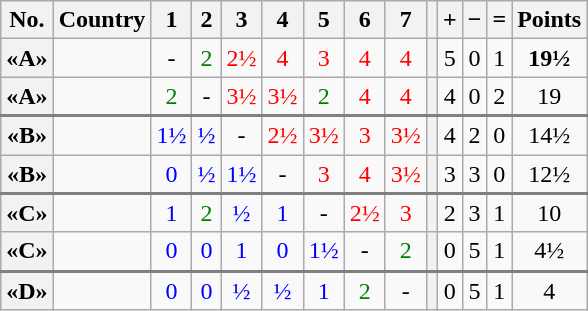<table class="wikitable" style="text-align:center">
<tr>
<th>No.</th>
<th>Country</th>
<th>1</th>
<th>2</th>
<th>3</th>
<th>4</th>
<th>5</th>
<th>6</th>
<th>7</th>
<th></th>
<th>+</th>
<th>−</th>
<th>=</th>
<th>Points</th>
</tr>
<tr>
<th>«A»</th>
<td style="text-align: left"></td>
<td>-</td>
<td style="color:green;">2</td>
<td style="color:red;">2½</td>
<td style="color:red;">4</td>
<td style="color:red;">3</td>
<td style="color:red;">4</td>
<td style="color:red;">4</td>
<th></th>
<td>5</td>
<td>0</td>
<td>1</td>
<td><strong>19½ </strong></td>
</tr>
<tr>
<th>«A»</th>
<td style="text-align: left"></td>
<td style="color:green;">2</td>
<td>-</td>
<td style="color:red;">3½</td>
<td style="color:red;">3½</td>
<td style="color:green;">2</td>
<td style="color:red;">4</td>
<td style="color:red;">4</td>
<th></th>
<td>4</td>
<td>0</td>
<td>2</td>
<td>19</td>
</tr>
<tr style="border-top:2px solid grey;">
<th>«B»</th>
<td style="text-align: left"></td>
<td style="color:blue;">1½</td>
<td style="color:blue;">½</td>
<td>-</td>
<td style="color:red;">2½</td>
<td style="color:red;">3½</td>
<td style="color:red;">3</td>
<td style="color:red;">3½</td>
<th></th>
<td>4</td>
<td>2</td>
<td>0</td>
<td>14½</td>
</tr>
<tr>
<th>«B»</th>
<td style="text-align: left"></td>
<td style="color:blue;">0</td>
<td style="color:blue;">½</td>
<td style="color:blue;">1½</td>
<td>-</td>
<td style="color:red;">3</td>
<td style="color:red;">4</td>
<td style="color:red;">3½</td>
<th></th>
<td>3</td>
<td>3</td>
<td>0</td>
<td>12½</td>
</tr>
<tr style="border-top:2px solid grey;">
<th>«C»</th>
<td style="text-align: left"></td>
<td style="color:blue;">1</td>
<td style="color:green;">2</td>
<td style="color:blue;">½</td>
<td style="color:blue;">1</td>
<td>-</td>
<td style="color:red;">2½</td>
<td style="color:red;">3</td>
<th></th>
<td>2</td>
<td>3</td>
<td>1</td>
<td>10</td>
</tr>
<tr>
<th>«C»</th>
<td style="text-align: left"></td>
<td style="color:blue;">0</td>
<td style="color:blue;">0</td>
<td style="color:blue;">1</td>
<td style="color:blue;">0</td>
<td style="color:blue;">1½</td>
<td>-</td>
<td style="color:green;">2</td>
<th></th>
<td>0</td>
<td>5</td>
<td>1</td>
<td>4½</td>
</tr>
<tr style="border-top:2px solid grey;">
<th>«D»</th>
<td style="text-align: left"></td>
<td style="color:blue;">0</td>
<td style="color:blue;">0</td>
<td style="color:blue;">½</td>
<td style="color:blue;">½</td>
<td style="color:blue;">1</td>
<td style="color:green;">2</td>
<td>-</td>
<th></th>
<td>0</td>
<td>5</td>
<td>1</td>
<td>4</td>
</tr>
</table>
